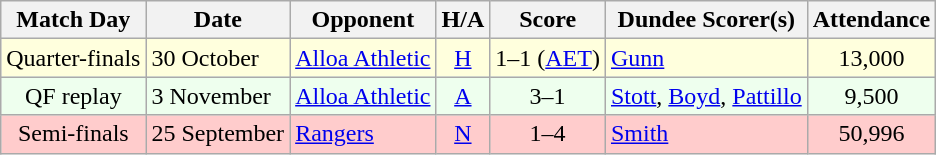<table class="wikitable" style="text-align:center">
<tr>
<th>Match Day</th>
<th>Date</th>
<th>Opponent</th>
<th>H/A</th>
<th>Score</th>
<th>Dundee Scorer(s)</th>
<th>Attendance</th>
</tr>
<tr bgcolor="#FFFFDD">
<td>Quarter-finals</td>
<td align="left">30 October</td>
<td align="left"><a href='#'>Alloa Athletic</a></td>
<td><a href='#'>H</a></td>
<td>1–1 (<a href='#'>AET</a>)</td>
<td align="left"><a href='#'>Gunn</a></td>
<td>13,000</td>
</tr>
<tr bgcolor="#EEFFEE">
<td>QF replay</td>
<td align="left">3 November</td>
<td align="left"><a href='#'>Alloa Athletic</a></td>
<td><a href='#'>A</a></td>
<td>3–1</td>
<td align="left"><a href='#'>Stott</a>, <a href='#'>Boyd</a>, <a href='#'>Pattillo</a></td>
<td>9,500</td>
</tr>
<tr bgcolor="#FFCCCC">
<td>Semi-finals</td>
<td align="left">25 September</td>
<td align="left"><a href='#'>Rangers</a></td>
<td><a href='#'>N</a></td>
<td>1–4</td>
<td align="left"><a href='#'>Smith</a></td>
<td>50,996</td>
</tr>
</table>
